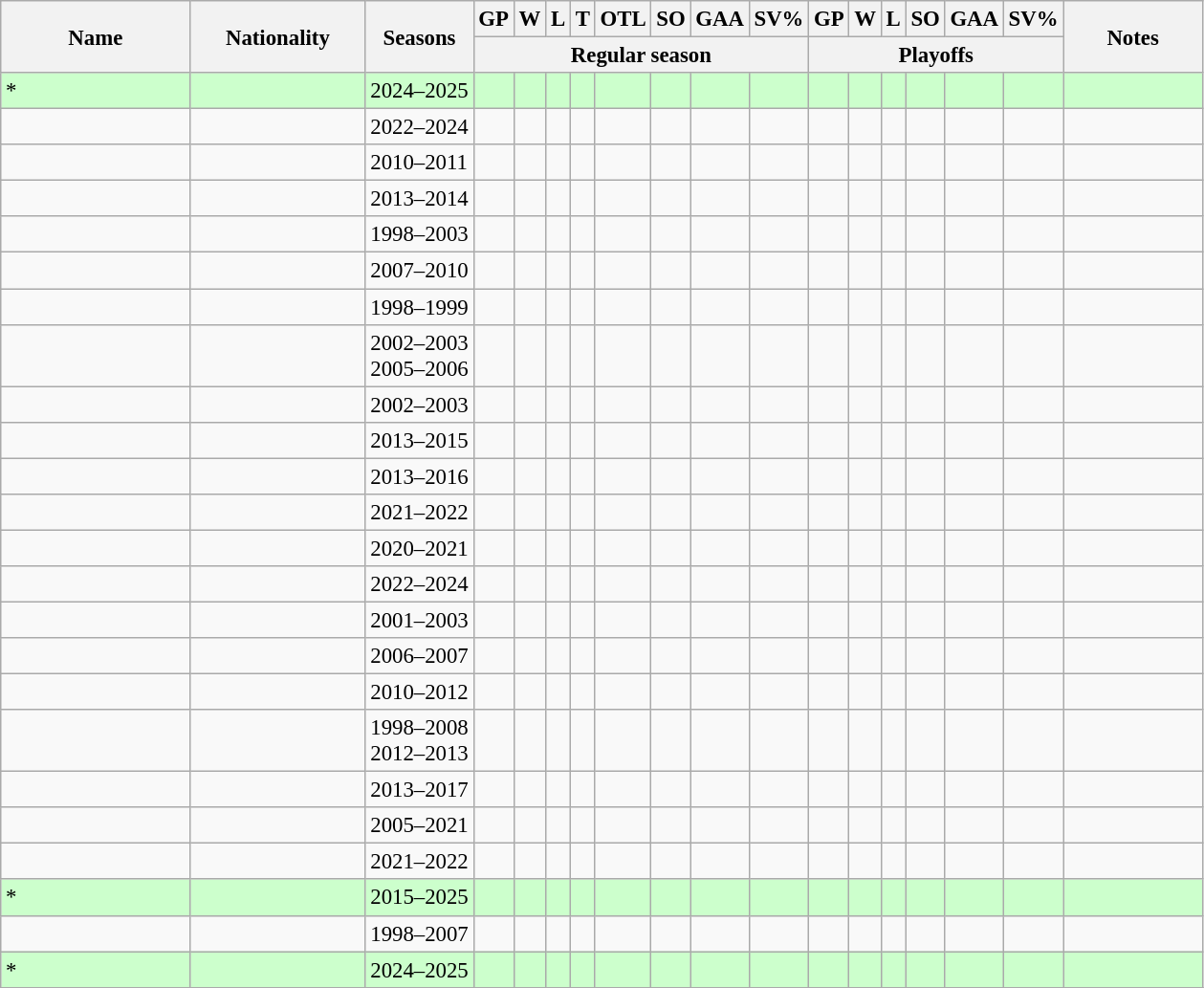<table class="wikitable sortable" style="text-align:left; font-size:95%">
<tr>
<th rowspan="2" width="125px">Name</th>
<th rowspan="2" width="115px">Nationality</th>
<th rowspan="2">Seasons</th>
<th>GP</th>
<th>W</th>
<th>L</th>
<th>T</th>
<th>OTL</th>
<th>SO</th>
<th>GAA</th>
<th>SV%</th>
<th>GP</th>
<th>W</th>
<th>L</th>
<th>SO</th>
<th>GAA</th>
<th>SV%</th>
<th rowspan="2" width="90px" class="unsortable">Notes</th>
</tr>
<tr class="unsortable">
<th colspan="8">Regular season</th>
<th colspan="6">Playoffs</th>
</tr>
<tr bgcolor="#CCFFCC">
<td>*</td>
<td></td>
<td>2024–2025</td>
<td></td>
<td></td>
<td></td>
<td></td>
<td></td>
<td></td>
<td></td>
<td></td>
<td></td>
<td></td>
<td></td>
<td></td>
<td></td>
<td></td>
<td></td>
</tr>
<tr>
<td></td>
<td></td>
<td>2022–2024</td>
<td></td>
<td></td>
<td></td>
<td></td>
<td></td>
<td></td>
<td></td>
<td></td>
<td></td>
<td></td>
<td></td>
<td></td>
<td></td>
<td></td>
<td></td>
</tr>
<tr>
<td></td>
<td></td>
<td>2010–2011</td>
<td></td>
<td></td>
<td></td>
<td></td>
<td></td>
<td></td>
<td></td>
<td></td>
<td></td>
<td></td>
<td></td>
<td></td>
<td></td>
<td></td>
<td></td>
</tr>
<tr>
<td></td>
<td></td>
<td>2013–2014</td>
<td></td>
<td></td>
<td></td>
<td></td>
<td></td>
<td></td>
<td></td>
<td></td>
<td></td>
<td></td>
<td></td>
<td></td>
<td></td>
<td></td>
<td></td>
</tr>
<tr>
<td></td>
<td></td>
<td>1998–2003</td>
<td></td>
<td></td>
<td></td>
<td></td>
<td></td>
<td></td>
<td></td>
<td></td>
<td></td>
<td></td>
<td></td>
<td></td>
<td></td>
<td></td>
<td></td>
</tr>
<tr>
<td></td>
<td></td>
<td>2007–2010</td>
<td></td>
<td></td>
<td></td>
<td></td>
<td></td>
<td></td>
<td></td>
<td></td>
<td></td>
<td></td>
<td></td>
<td></td>
<td></td>
<td></td>
<td></td>
</tr>
<tr>
<td></td>
<td></td>
<td>1998–1999</td>
<td></td>
<td></td>
<td></td>
<td></td>
<td></td>
<td></td>
<td></td>
<td></td>
<td></td>
<td></td>
<td></td>
<td></td>
<td></td>
<td></td>
<td></td>
</tr>
<tr>
<td></td>
<td></td>
<td>2002–2003<br>2005–2006</td>
<td></td>
<td></td>
<td></td>
<td></td>
<td></td>
<td></td>
<td></td>
<td></td>
<td></td>
<td></td>
<td></td>
<td></td>
<td></td>
<td></td>
<td></td>
</tr>
<tr>
<td></td>
<td></td>
<td>2002–2003</td>
<td></td>
<td></td>
<td></td>
<td></td>
<td></td>
<td></td>
<td></td>
<td></td>
<td></td>
<td></td>
<td></td>
<td></td>
<td></td>
<td></td>
<td></td>
</tr>
<tr>
<td></td>
<td></td>
<td>2013–2015</td>
<td></td>
<td></td>
<td></td>
<td></td>
<td></td>
<td></td>
<td></td>
<td></td>
<td></td>
<td></td>
<td></td>
<td></td>
<td></td>
<td></td>
<td></td>
</tr>
<tr>
<td></td>
<td></td>
<td>2013–2016</td>
<td></td>
<td></td>
<td></td>
<td></td>
<td></td>
<td></td>
<td></td>
<td></td>
<td></td>
<td></td>
<td></td>
<td></td>
<td></td>
<td></td>
<td></td>
</tr>
<tr>
<td></td>
<td></td>
<td>2021–2022</td>
<td></td>
<td></td>
<td></td>
<td></td>
<td></td>
<td></td>
<td></td>
<td></td>
<td></td>
<td></td>
<td></td>
<td></td>
<td></td>
<td></td>
<td></td>
</tr>
<tr>
<td></td>
<td></td>
<td>2020–2021</td>
<td></td>
<td></td>
<td></td>
<td></td>
<td></td>
<td></td>
<td></td>
<td></td>
<td></td>
<td></td>
<td></td>
<td></td>
<td></td>
<td></td>
<td></td>
</tr>
<tr>
<td></td>
<td></td>
<td>2022–2024</td>
<td></td>
<td></td>
<td></td>
<td></td>
<td></td>
<td></td>
<td></td>
<td></td>
<td></td>
<td></td>
<td></td>
<td></td>
<td></td>
<td></td>
<td></td>
</tr>
<tr>
<td></td>
<td></td>
<td>2001–2003</td>
<td></td>
<td></td>
<td></td>
<td></td>
<td></td>
<td></td>
<td></td>
<td></td>
<td></td>
<td></td>
<td></td>
<td></td>
<td></td>
<td></td>
<td></td>
</tr>
<tr>
<td></td>
<td></td>
<td>2006–2007</td>
<td></td>
<td></td>
<td></td>
<td></td>
<td></td>
<td></td>
<td></td>
<td></td>
<td></td>
<td></td>
<td></td>
<td></td>
<td></td>
<td></td>
<td></td>
</tr>
<tr>
<td></td>
<td></td>
<td>2010–2012</td>
<td></td>
<td></td>
<td></td>
<td></td>
<td></td>
<td></td>
<td></td>
<td></td>
<td></td>
<td></td>
<td></td>
<td></td>
<td></td>
<td></td>
<td></td>
</tr>
<tr>
<td></td>
<td></td>
<td>1998–2008<br>2012–2013</td>
<td></td>
<td></td>
<td></td>
<td></td>
<td></td>
<td></td>
<td></td>
<td></td>
<td></td>
<td></td>
<td></td>
<td></td>
<td></td>
<td></td>
<td></td>
</tr>
<tr>
<td></td>
<td></td>
<td>2013–2017</td>
<td></td>
<td></td>
<td></td>
<td></td>
<td></td>
<td></td>
<td></td>
<td></td>
<td></td>
<td></td>
<td></td>
<td></td>
<td></td>
<td></td>
<td></td>
</tr>
<tr>
<td></td>
<td></td>
<td>2005–2021</td>
<td></td>
<td></td>
<td></td>
<td></td>
<td></td>
<td></td>
<td></td>
<td></td>
<td></td>
<td></td>
<td></td>
<td></td>
<td></td>
<td></td>
<td></td>
</tr>
<tr>
<td></td>
<td></td>
<td>2021–2022</td>
<td></td>
<td></td>
<td></td>
<td></td>
<td></td>
<td></td>
<td></td>
<td></td>
<td></td>
<td></td>
<td></td>
<td></td>
<td></td>
<td></td>
<td></td>
</tr>
<tr bgcolor="#CCFFCC">
<td>*</td>
<td></td>
<td>2015–2025</td>
<td></td>
<td></td>
<td></td>
<td></td>
<td></td>
<td></td>
<td></td>
<td></td>
<td></td>
<td></td>
<td></td>
<td></td>
<td></td>
<td></td>
<td></td>
</tr>
<tr>
<td></td>
<td></td>
<td>1998–2007</td>
<td></td>
<td></td>
<td></td>
<td></td>
<td></td>
<td></td>
<td></td>
<td></td>
<td></td>
<td></td>
<td></td>
<td></td>
<td></td>
<td></td>
<td></td>
</tr>
<tr bgcolor="#CCFFCC">
<td>*</td>
<td></td>
<td>2024–2025</td>
<td></td>
<td></td>
<td></td>
<td></td>
<td></td>
<td></td>
<td></td>
<td></td>
<td></td>
<td></td>
<td></td>
<td></td>
<td></td>
<td></td>
<td></td>
</tr>
<tr>
</tr>
</table>
